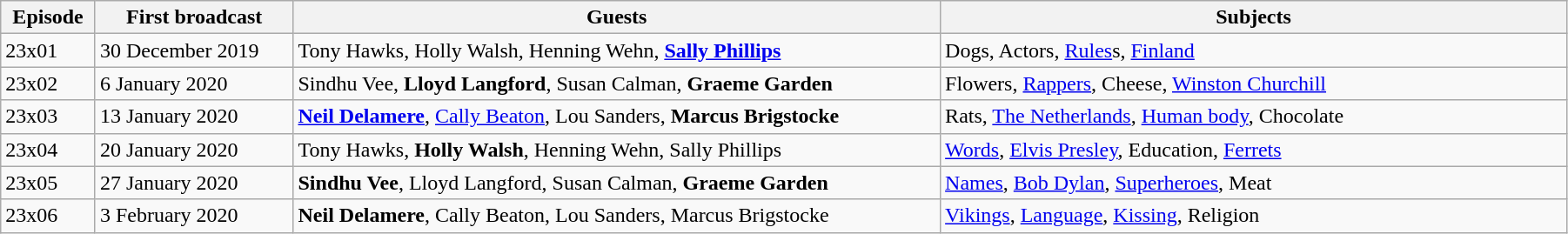<table class="wikitable" style="width:95%;">
<tr>
<th>Episode</th>
<th>First broadcast</th>
<th>Guests</th>
<th style="width:40%;">Subjects</th>
</tr>
<tr>
<td>23x01</td>
<td>30 December 2019</td>
<td>Tony Hawks, Holly Walsh, Henning Wehn, <strong><a href='#'>Sally Phillips</a></strong></td>
<td>Dogs, Actors, <a href='#'>Rules</a>s, <a href='#'>Finland</a></td>
</tr>
<tr>
<td>23x02</td>
<td>6 January 2020</td>
<td>Sindhu Vee, <strong>Lloyd Langford</strong>, Susan Calman, <strong>Graeme Garden</strong></td>
<td>Flowers, <a href='#'>Rappers</a>, Cheese, <a href='#'>Winston Churchill</a></td>
</tr>
<tr>
<td>23x03</td>
<td>13 January 2020</td>
<td><strong><a href='#'>Neil Delamere</a></strong>, <a href='#'>Cally Beaton</a>, Lou Sanders, <strong>Marcus Brigstocke</strong></td>
<td>Rats, <a href='#'>The Netherlands</a>, <a href='#'>Human body</a>, Chocolate</td>
</tr>
<tr>
<td>23x04</td>
<td>20 January 2020</td>
<td>Tony Hawks, <strong>Holly Walsh</strong>, Henning Wehn, Sally Phillips</td>
<td><a href='#'>Words</a>, <a href='#'>Elvis Presley</a>, Education, <a href='#'>Ferrets</a></td>
</tr>
<tr>
<td>23x05</td>
<td>27 January 2020</td>
<td><strong>Sindhu Vee</strong>, Lloyd Langford, Susan Calman, <strong>Graeme Garden</strong></td>
<td><a href='#'>Names</a>, <a href='#'>Bob Dylan</a>, <a href='#'>Superheroes</a>, Meat</td>
</tr>
<tr>
<td>23x06</td>
<td>3 February 2020</td>
<td><strong>Neil Delamere</strong>, Cally Beaton, Lou Sanders, Marcus Brigstocke</td>
<td><a href='#'>Vikings</a>, <a href='#'>Language</a>, <a href='#'>Kissing</a>, Religion</td>
</tr>
</table>
